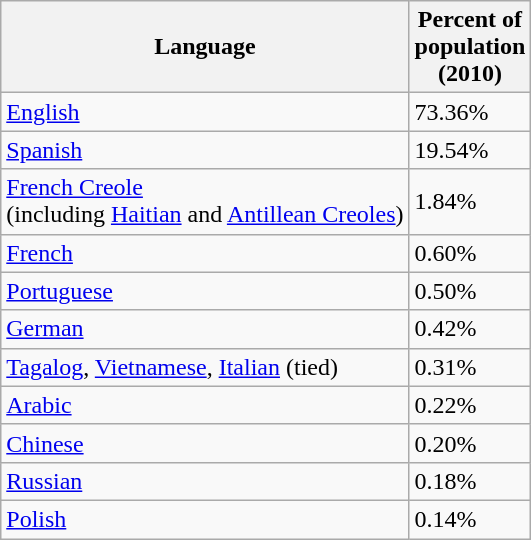<table class="wikitable sortable">
<tr>
<th>Language</th>
<th>Percent of <br> population <br> (2010)</th>
</tr>
<tr>
<td><a href='#'>English</a></td>
<td>73.36%</td>
</tr>
<tr>
<td><a href='#'>Spanish</a></td>
<td>19.54%</td>
</tr>
<tr>
<td><a href='#'>French Creole</a><br>(including <a href='#'>Haitian</a> and <a href='#'>Antillean Creoles</a>)</td>
<td>1.84%</td>
</tr>
<tr>
<td><a href='#'>French</a></td>
<td>0.60%</td>
</tr>
<tr>
<td><a href='#'>Portuguese</a></td>
<td>0.50%</td>
</tr>
<tr>
<td><a href='#'>German</a></td>
<td>0.42%</td>
</tr>
<tr>
<td><a href='#'>Tagalog</a>, <a href='#'>Vietnamese</a>, <a href='#'>Italian</a> (tied)</td>
<td>0.31%</td>
</tr>
<tr>
<td><a href='#'>Arabic</a></td>
<td>0.22%</td>
</tr>
<tr>
<td><a href='#'>Chinese</a></td>
<td>0.20%</td>
</tr>
<tr>
<td><a href='#'>Russian</a></td>
<td>0.18%</td>
</tr>
<tr>
<td><a href='#'>Polish</a></td>
<td>0.14%</td>
</tr>
</table>
